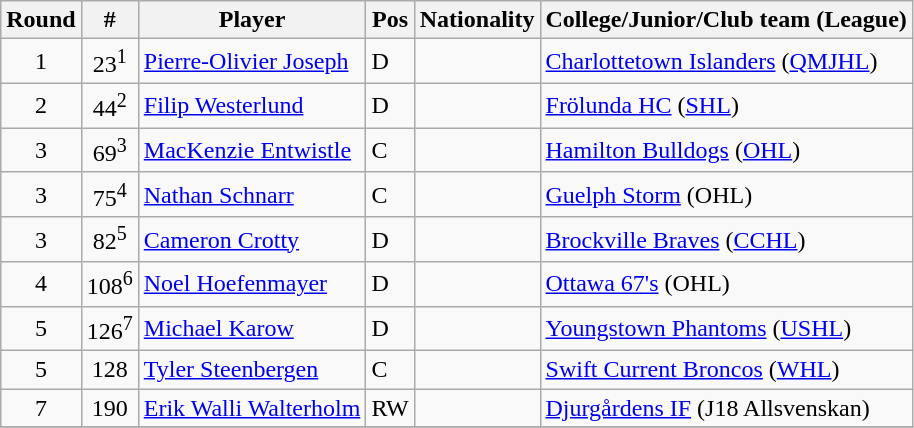<table class="wikitable">
<tr>
<th>Round</th>
<th>#</th>
<th>Player</th>
<th>Pos</th>
<th>Nationality</th>
<th>College/Junior/Club team (League)</th>
</tr>
<tr>
<td style="text-align:center">1</td>
<td style="text-align:center">23<sup>1</sup></td>
<td><a href='#'>Pierre-Olivier Joseph</a></td>
<td>D</td>
<td></td>
<td><a href='#'>Charlottetown Islanders</a> (<a href='#'>QMJHL</a>)</td>
</tr>
<tr>
<td style="text-align:center">2</td>
<td style="text-align:center">44<sup>2</sup></td>
<td><a href='#'>Filip Westerlund</a></td>
<td>D</td>
<td></td>
<td><a href='#'>Frölunda HC</a> (<a href='#'>SHL</a>)</td>
</tr>
<tr>
<td style="text-align:center">3</td>
<td style="text-align:center">69<sup>3</sup></td>
<td><a href='#'>MacKenzie Entwistle</a></td>
<td>C</td>
<td></td>
<td><a href='#'>Hamilton Bulldogs</a> (<a href='#'>OHL</a>)</td>
</tr>
<tr>
<td style="text-align:center">3</td>
<td style="text-align:center">75<sup>4</sup></td>
<td><a href='#'>Nathan Schnarr</a></td>
<td>C</td>
<td></td>
<td><a href='#'>Guelph Storm</a> (OHL)</td>
</tr>
<tr>
<td style="text-align:center">3</td>
<td style="text-align:center">82<sup>5</sup></td>
<td><a href='#'>Cameron Crotty</a></td>
<td>D</td>
<td></td>
<td><a href='#'>Brockville Braves</a> (<a href='#'>CCHL</a>)</td>
</tr>
<tr>
<td style="text-align:center">4</td>
<td style="text-align:center">108<sup>6</sup></td>
<td><a href='#'>Noel Hoefenmayer</a></td>
<td>D</td>
<td></td>
<td><a href='#'>Ottawa 67's</a> (OHL)</td>
</tr>
<tr>
<td style="text-align:center">5</td>
<td style="text-align:center">126<sup>7</sup></td>
<td><a href='#'>Michael Karow</a></td>
<td>D</td>
<td></td>
<td><a href='#'>Youngstown Phantoms</a> (<a href='#'>USHL</a>)</td>
</tr>
<tr>
<td style="text-align:center">5</td>
<td style="text-align:center">128</td>
<td><a href='#'>Tyler Steenbergen</a></td>
<td>C</td>
<td></td>
<td><a href='#'>Swift Current Broncos</a> (<a href='#'>WHL</a>)</td>
</tr>
<tr>
<td style="text-align:center">7</td>
<td style="text-align:center">190</td>
<td><a href='#'>Erik Walli Walterholm</a></td>
<td>RW</td>
<td></td>
<td><a href='#'>Djurgårdens IF</a> (J18 Allsvenskan)</td>
</tr>
<tr>
</tr>
</table>
